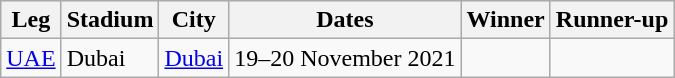<table class="wikitable sortable">
<tr bgcolor="#efefef">
<th>Leg</th>
<th>Stadium</th>
<th>City</th>
<th>Dates</th>
<th>Winner</th>
<th>Runner-up</th>
</tr>
<tr>
<td><a href='#'>UAE</a></td>
<td>Dubai</td>
<td><a href='#'>Dubai</a></td>
<td align=center>19–20 November 2021</td>
<td></td>
<td></td>
</tr>
</table>
